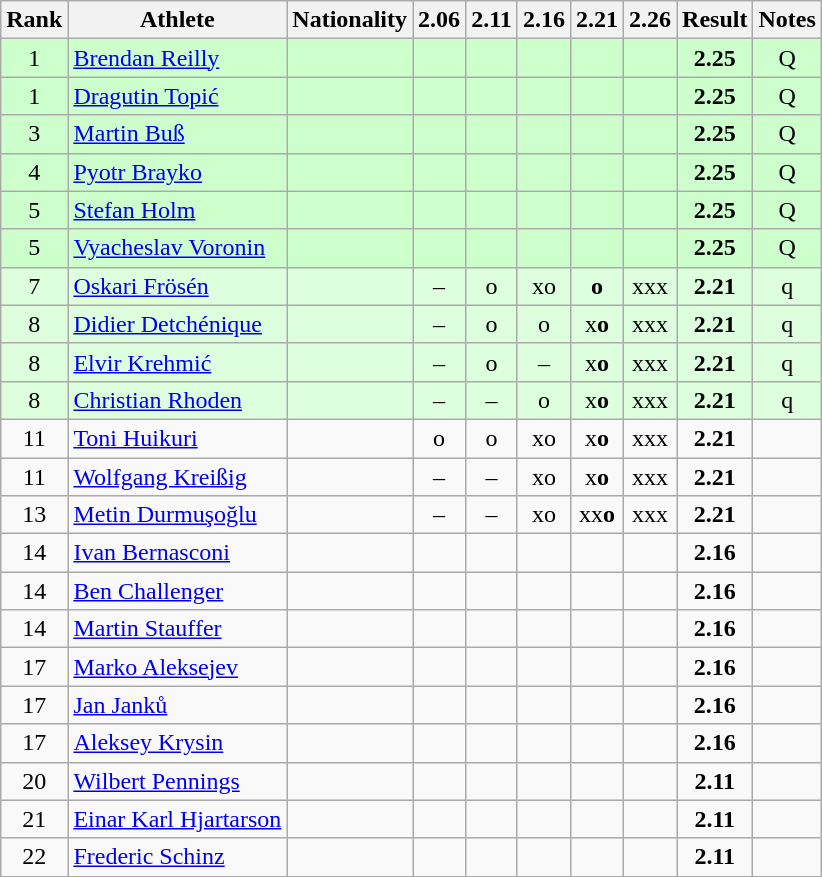<table class="wikitable sortable" style="text-align:center">
<tr>
<th>Rank</th>
<th>Athlete</th>
<th>Nationality</th>
<th>2.06</th>
<th>2.11</th>
<th>2.16</th>
<th>2.21</th>
<th>2.26</th>
<th>Result</th>
<th>Notes</th>
</tr>
<tr bgcolor=ccffcc>
<td>1</td>
<td align="left"><a href='#'>Brendan Reilly</a></td>
<td align=left></td>
<td></td>
<td></td>
<td></td>
<td></td>
<td></td>
<td><strong>2.25</strong></td>
<td>Q</td>
</tr>
<tr bgcolor=ccffcc>
<td>1</td>
<td align="left"><a href='#'>Dragutin Topić</a></td>
<td align=left></td>
<td></td>
<td></td>
<td></td>
<td></td>
<td></td>
<td><strong>2.25</strong></td>
<td>Q</td>
</tr>
<tr bgcolor=ccffcc>
<td>3</td>
<td align="left"><a href='#'>Martin Buß</a></td>
<td align=left></td>
<td></td>
<td></td>
<td></td>
<td></td>
<td></td>
<td><strong>2.25</strong></td>
<td>Q</td>
</tr>
<tr bgcolor=ccffcc>
<td>4</td>
<td align="left"><a href='#'>Pyotr Brayko</a></td>
<td align=left></td>
<td></td>
<td></td>
<td></td>
<td></td>
<td></td>
<td><strong>2.25</strong></td>
<td>Q</td>
</tr>
<tr bgcolor=ccffcc>
<td>5</td>
<td align="left"><a href='#'>Stefan Holm</a></td>
<td align=left></td>
<td></td>
<td></td>
<td></td>
<td></td>
<td></td>
<td><strong>2.25</strong></td>
<td>Q</td>
</tr>
<tr bgcolor=ccffcc>
<td>5</td>
<td align="left"><a href='#'>Vyacheslav Voronin</a></td>
<td align=left></td>
<td></td>
<td></td>
<td></td>
<td></td>
<td></td>
<td><strong>2.25</strong></td>
<td>Q</td>
</tr>
<tr bgcolor=ddffdd>
<td>7</td>
<td align="left"><a href='#'>Oskari Frösén</a></td>
<td align=left></td>
<td>–</td>
<td>o</td>
<td>xo</td>
<td><strong>o</strong></td>
<td>xxx</td>
<td><strong>2.21</strong></td>
<td>q</td>
</tr>
<tr bgcolor=ddffdd>
<td>8</td>
<td align="left"><a href='#'>Didier Detchénique</a></td>
<td align=left></td>
<td>–</td>
<td>o</td>
<td>o</td>
<td>x<strong>o</strong></td>
<td>xxx</td>
<td><strong>2.21</strong></td>
<td>q</td>
</tr>
<tr bgcolor=ddffdd>
<td>8</td>
<td align="left"><a href='#'>Elvir Krehmić</a></td>
<td align=left></td>
<td>–</td>
<td>o</td>
<td>–</td>
<td>x<strong>o</strong></td>
<td>xxx</td>
<td><strong>2.21</strong></td>
<td>q</td>
</tr>
<tr bgcolor=ddffdd>
<td>8</td>
<td align="left"><a href='#'>Christian Rhoden</a></td>
<td align=left></td>
<td>–</td>
<td>–</td>
<td>o</td>
<td>x<strong>o</strong></td>
<td>xxx</td>
<td><strong>2.21</strong></td>
<td>q</td>
</tr>
<tr>
<td>11</td>
<td align="left"><a href='#'>Toni Huikuri</a></td>
<td align=left></td>
<td>o</td>
<td>o</td>
<td>xo</td>
<td>x<strong>o</strong></td>
<td>xxx</td>
<td><strong>2.21</strong></td>
<td></td>
</tr>
<tr>
<td>11</td>
<td align="left"><a href='#'>Wolfgang Kreißig</a></td>
<td align=left></td>
<td>–</td>
<td>–</td>
<td>xo</td>
<td>x<strong>o</strong></td>
<td>xxx</td>
<td><strong>2.21</strong></td>
<td></td>
</tr>
<tr>
<td>13</td>
<td align="left"><a href='#'>Metin Durmuşoğlu</a></td>
<td align=left></td>
<td>–</td>
<td>–</td>
<td>xo</td>
<td>xx<strong>o</strong></td>
<td>xxx</td>
<td><strong>2.21</strong></td>
<td></td>
</tr>
<tr>
<td>14</td>
<td align="left"><a href='#'>Ivan Bernasconi</a></td>
<td align=left></td>
<td></td>
<td></td>
<td></td>
<td></td>
<td></td>
<td><strong>2.16</strong></td>
<td></td>
</tr>
<tr>
<td>14</td>
<td align="left"><a href='#'>Ben Challenger</a></td>
<td align=left></td>
<td></td>
<td></td>
<td></td>
<td></td>
<td></td>
<td><strong>2.16</strong></td>
<td></td>
</tr>
<tr>
<td>14</td>
<td align="left"><a href='#'>Martin Stauffer</a></td>
<td align=left></td>
<td></td>
<td></td>
<td></td>
<td></td>
<td></td>
<td><strong>2.16</strong></td>
<td></td>
</tr>
<tr>
<td>17</td>
<td align="left"><a href='#'>Marko Aleksejev</a></td>
<td align=left></td>
<td></td>
<td></td>
<td></td>
<td></td>
<td></td>
<td><strong>2.16</strong></td>
<td></td>
</tr>
<tr>
<td>17</td>
<td align="left"><a href='#'>Jan Janků</a></td>
<td align=left></td>
<td></td>
<td></td>
<td></td>
<td></td>
<td></td>
<td><strong>2.16</strong></td>
<td></td>
</tr>
<tr>
<td>17</td>
<td align="left"><a href='#'>Aleksey Krysin</a></td>
<td align=left></td>
<td></td>
<td></td>
<td></td>
<td></td>
<td></td>
<td><strong>2.16</strong></td>
<td></td>
</tr>
<tr>
<td>20</td>
<td align="left"><a href='#'>Wilbert Pennings</a></td>
<td align=left></td>
<td></td>
<td></td>
<td></td>
<td></td>
<td></td>
<td><strong>2.11</strong></td>
<td></td>
</tr>
<tr>
<td>21</td>
<td align="left"><a href='#'>Einar Karl Hjartarson</a></td>
<td align=left></td>
<td></td>
<td></td>
<td></td>
<td></td>
<td></td>
<td><strong>2.11</strong></td>
<td></td>
</tr>
<tr>
<td>22</td>
<td align="left"><a href='#'>Frederic Schinz</a></td>
<td align=left></td>
<td></td>
<td></td>
<td></td>
<td></td>
<td></td>
<td><strong>2.11</strong></td>
<td></td>
</tr>
</table>
